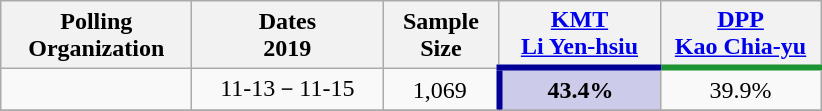<table class="wikitable collapsible" style="text-align:center;">
<tr>
<th width=120px>Polling Organization</th>
<th width=120px>Dates<br>2019</th>
<th width=70px>Sample Size</th>
<th style="width:100px; border-bottom:4px solid #000099;"><a href='#'>KMT</a><br><a href='#'>Li Yen-hsiu</a></th>
<th style="width:100px; border-bottom:4px solid #1B9431;"><a href='#'>DPP</a><br><a href='#'>Kao Chia-yu</a></th>
</tr>
<tr>
<td></td>
<td>11-13－11-15</td>
<td>1,069</td>
<td style="border-left:4px solid #000099;" bgcolor="#ccccea"><strong>43.4%</strong></td>
<td>39.9%</td>
</tr>
<tr>
</tr>
</table>
